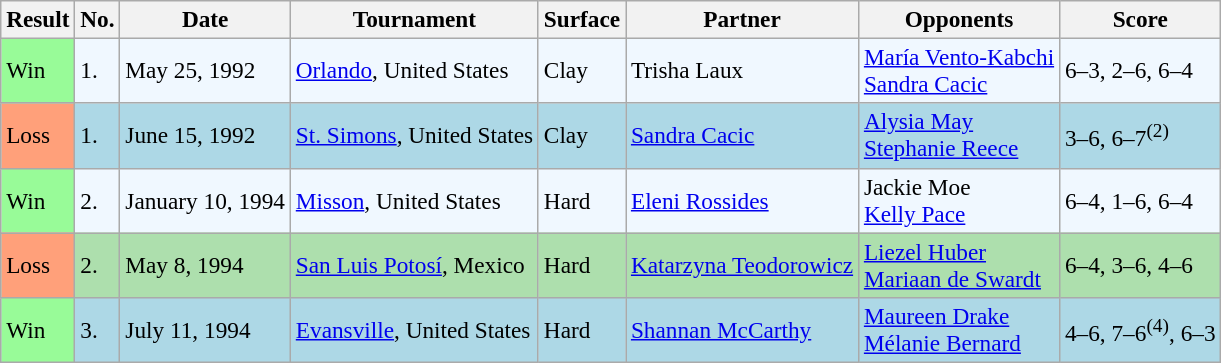<table class="sortable wikitable" style=font-size:97%>
<tr>
<th>Result</th>
<th>No.</th>
<th>Date</th>
<th>Tournament</th>
<th>Surface</th>
<th>Partner</th>
<th>Opponents</th>
<th>Score</th>
</tr>
<tr style="background:#f0f8ff;">
<td style="background:#98fb98;">Win</td>
<td>1.</td>
<td>May 25, 1992</td>
<td><a href='#'>Orlando</a>, United States</td>
<td>Clay</td>
<td> Trisha Laux</td>
<td> <a href='#'>María Vento-Kabchi</a> <br>  <a href='#'>Sandra Cacic</a></td>
<td>6–3, 2–6, 6–4</td>
</tr>
<tr bgcolor="lightblue">
<td style="background:#ffa07a;">Loss</td>
<td>1.</td>
<td>June 15, 1992</td>
<td><a href='#'>St. Simons</a>, United States</td>
<td>Clay</td>
<td> <a href='#'>Sandra Cacic</a></td>
<td> <a href='#'>Alysia May</a> <br>  <a href='#'>Stephanie Reece</a></td>
<td>3–6, 6–7<sup>(2)</sup></td>
</tr>
<tr style="background:#f0f8ff;">
<td style="background:#98fb98;">Win</td>
<td>2.</td>
<td>January 10, 1994</td>
<td><a href='#'>Misson</a>, United States</td>
<td>Hard</td>
<td> <a href='#'>Eleni Rossides</a></td>
<td> Jackie Moe <br>  <a href='#'>Kelly Pace</a></td>
<td>6–4, 1–6, 6–4</td>
</tr>
<tr style="background:#addfad;">
<td style="background:#ffa07a;">Loss</td>
<td>2.</td>
<td>May 8, 1994</td>
<td><a href='#'>San Luis Potosí</a>, Mexico</td>
<td>Hard</td>
<td> <a href='#'>Katarzyna Teodorowicz</a></td>
<td> <a href='#'>Liezel Huber</a> <br>  <a href='#'>Mariaan de Swardt</a></td>
<td>6–4, 3–6, 4–6</td>
</tr>
<tr bgcolor="lightblue">
<td style="background:#98fb98;">Win</td>
<td>3.</td>
<td>July 11, 1994</td>
<td><a href='#'>Evansville</a>, United States</td>
<td>Hard</td>
<td> <a href='#'>Shannan McCarthy</a></td>
<td> <a href='#'>Maureen Drake</a> <br>  <a href='#'>Mélanie Bernard</a></td>
<td>4–6, 7–6<sup>(4)</sup>, 6–3</td>
</tr>
</table>
